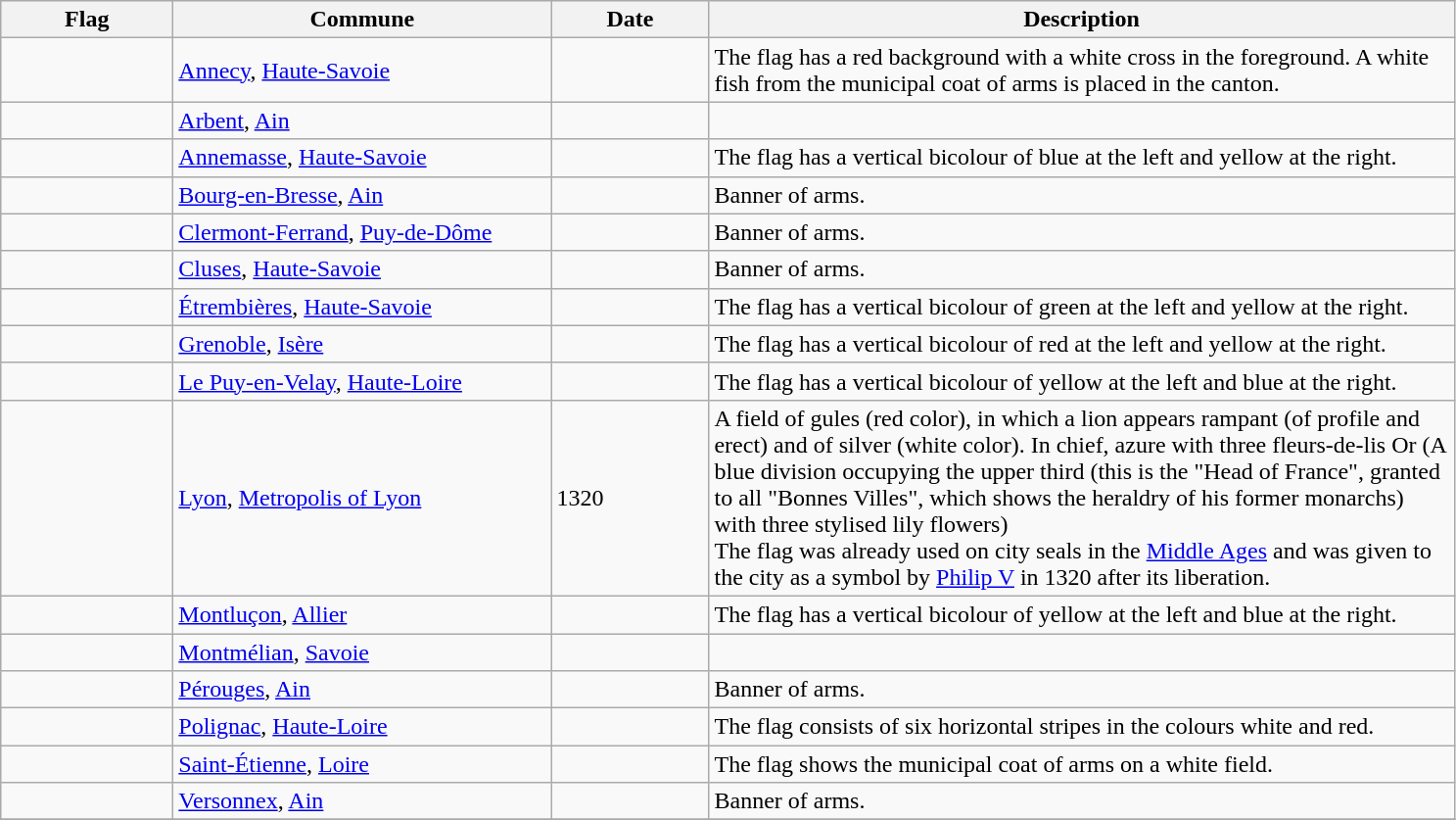<table class="wikitable">
<tr style="background:#efefef;">
<th style="width:110px;">Flag</th>
<th style="width:250px;">Commune</th>
<th style="width:100px;">Date</th>
<th style="width:500px;">Description</th>
</tr>
<tr>
<td></td>
<td><a href='#'>Annecy</a>, <a href='#'>Haute-Savoie</a></td>
<td></td>
<td>The flag has a red background with a white cross in the foreground. A white fish from the municipal coat of arms is placed in the canton.</td>
</tr>
<tr>
<td></td>
<td><a href='#'>Arbent</a>, <a href='#'>Ain</a></td>
<td></td>
<td></td>
</tr>
<tr>
<td></td>
<td><a href='#'>Annemasse</a>, <a href='#'>Haute-Savoie</a></td>
<td></td>
<td>The flag has a vertical bicolour of blue at the left and yellow at the right.</td>
</tr>
<tr>
<td></td>
<td><a href='#'>Bourg-en-Bresse</a>, <a href='#'>Ain</a></td>
<td></td>
<td>Banner of arms.</td>
</tr>
<tr>
<td></td>
<td><a href='#'>Clermont-Ferrand</a>, <a href='#'>Puy-de-Dôme</a></td>
<td></td>
<td>Banner of arms.</td>
</tr>
<tr>
<td></td>
<td><a href='#'>Cluses</a>, <a href='#'>Haute-Savoie</a></td>
<td></td>
<td>Banner of arms.</td>
</tr>
<tr>
<td></td>
<td><a href='#'>Étrembières</a>, <a href='#'>Haute-Savoie</a></td>
<td></td>
<td>The flag has a vertical bicolour of green at the left and yellow at the right.</td>
</tr>
<tr>
<td></td>
<td><a href='#'>Grenoble</a>, <a href='#'>Isère</a></td>
<td></td>
<td>The flag has a vertical bicolour of red at the left and yellow at the right.</td>
</tr>
<tr>
<td></td>
<td><a href='#'>Le Puy-en-Velay</a>, <a href='#'>Haute-Loire</a></td>
<td></td>
<td>The flag has a vertical bicolour of yellow at the left and blue at the right.</td>
</tr>
<tr>
<td></td>
<td><a href='#'>Lyon</a>, <a href='#'>Metropolis of Lyon</a></td>
<td>1320</td>
<td> A field of gules (red color), in which a lion appears rampant (of profile and erect) and of silver (white color). In chief, azure with three fleurs-de-lis Or (A blue division occupying the upper third (this is the "Head of France", granted to all "Bonnes Villes", which shows the heraldry of his former monarchs) with three stylised lily flowers)<br>The flag was already used on city seals in the <a href='#'>Middle Ages</a> and was given to the city as a symbol by <a href='#'>Philip V</a> in 1320 after its liberation.</td>
</tr>
<tr>
<td></td>
<td><a href='#'>Montluçon</a>, <a href='#'>Allier</a></td>
<td></td>
<td>The flag has a vertical bicolour of yellow at the left and blue at the right.</td>
</tr>
<tr>
<td></td>
<td><a href='#'>Montmélian</a>, <a href='#'>Savoie</a></td>
<td></td>
<td></td>
</tr>
<tr>
<td></td>
<td><a href='#'>Pérouges</a>, <a href='#'>Ain</a></td>
<td></td>
<td>Banner of arms.</td>
</tr>
<tr>
<td></td>
<td><a href='#'>Polignac</a>, <a href='#'>Haute-Loire</a></td>
<td></td>
<td>The flag consists of six horizontal stripes in the colours white and red.</td>
</tr>
<tr>
<td></td>
<td><a href='#'>Saint-Étienne</a>, <a href='#'>Loire</a></td>
<td></td>
<td>The flag shows the municipal coat of arms on a white field.</td>
</tr>
<tr>
<td></td>
<td><a href='#'>Versonnex</a>, <a href='#'>Ain</a></td>
<td></td>
<td>Banner of arms.</td>
</tr>
<tr>
</tr>
</table>
